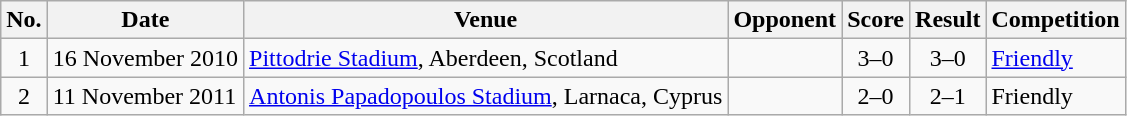<table class="wikitable sortable">
<tr>
<th scope="col">No.</th>
<th scope="col">Date</th>
<th scope="col">Venue</th>
<th scope="col">Opponent</th>
<th scope="col">Score</th>
<th scope="col">Result</th>
<th scope="col">Competition</th>
</tr>
<tr>
<td align="center">1</td>
<td>16 November 2010</td>
<td><a href='#'>Pittodrie Stadium</a>, Aberdeen, Scotland</td>
<td></td>
<td align="center">3–0</td>
<td align="center">3–0</td>
<td><a href='#'>Friendly</a></td>
</tr>
<tr>
<td align="center">2</td>
<td>11 November 2011</td>
<td><a href='#'>Antonis Papadopoulos Stadium</a>, Larnaca, Cyprus</td>
<td></td>
<td align="center">2–0</td>
<td align="center">2–1</td>
<td>Friendly</td>
</tr>
</table>
